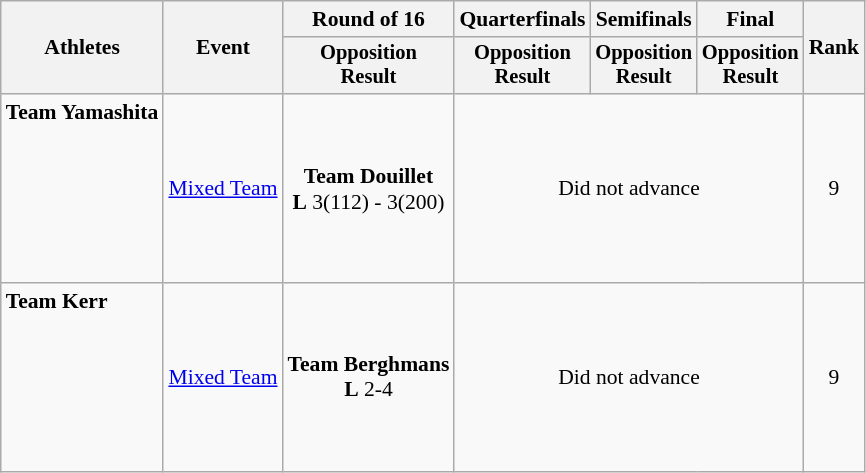<table class="wikitable" style="font-size:90%">
<tr>
<th rowspan="2">Athletes</th>
<th rowspan="2">Event</th>
<th>Round of 16</th>
<th>Quarterfinals</th>
<th>Semifinals</th>
<th>Final</th>
<th rowspan=2>Rank</th>
</tr>
<tr style="font-size:95%">
<th>Opposition<br>Result</th>
<th>Opposition<br>Result</th>
<th>Opposition<br>Result</th>
<th>Opposition<br>Result</th>
</tr>
<tr align=center>
<td align=left><strong>Team Yamashita</strong><br><br><br><br><br><br><br></td>
<td align=left><a href='#'>Mixed Team</a></td>
<td><strong>Team Douillet</strong> <br> <strong>L</strong> 3(112) - 3(200)</td>
<td colspan=3>Did not advance</td>
<td>9</td>
</tr>
<tr align=center>
<td align=left><strong>Team Kerr</strong><br><br><br><br><br><br><br></td>
<td align=left><a href='#'>Mixed Team</a></td>
<td><strong>Team Berghmans</strong> <br> <strong>L</strong> 2-4</td>
<td colspan=3>Did not advance</td>
<td>9</td>
</tr>
</table>
